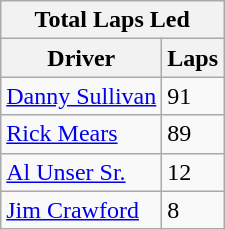<table class="wikitable">
<tr>
<th colspan=2>Total Laps Led</th>
</tr>
<tr>
<th>Driver</th>
<th>Laps</th>
</tr>
<tr>
<td><a href='#'>Danny Sullivan</a></td>
<td>91</td>
</tr>
<tr>
<td><a href='#'>Rick Mears</a></td>
<td>89</td>
</tr>
<tr>
<td><a href='#'>Al Unser Sr.</a></td>
<td>12</td>
</tr>
<tr>
<td><a href='#'>Jim Crawford</a></td>
<td>8</td>
</tr>
</table>
